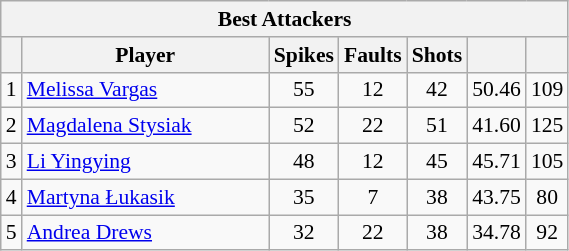<table class="wikitable sortable" style=font-size:90%>
<tr>
<th colspan=7>Best Attackers</th>
</tr>
<tr>
<th></th>
<th width=158>Player</th>
<th width=20>Spikes</th>
<th width=20>Faults</th>
<th width=20>Shots</th>
<th width=20></th>
<th width=20></th>
</tr>
<tr>
<td>1</td>
<td> <a href='#'>Melissa Vargas</a></td>
<td align=center>55</td>
<td align=center>12</td>
<td align=center>42</td>
<td align=center>50.46</td>
<td align=center>109</td>
</tr>
<tr>
<td>2</td>
<td> <a href='#'>Magdalena Stysiak</a></td>
<td align=center>52</td>
<td align=center>22</td>
<td align=center>51</td>
<td align=center>41.60</td>
<td align=center>125</td>
</tr>
<tr>
<td>3</td>
<td> <a href='#'>Li Yingying</a></td>
<td align=center>48</td>
<td align=center>12</td>
<td align=center>45</td>
<td align=center>45.71</td>
<td align=center>105</td>
</tr>
<tr>
<td>4</td>
<td> <a href='#'>Martyna Łukasik</a></td>
<td align=center>35</td>
<td align=center>7</td>
<td align=center>38</td>
<td align=center>43.75</td>
<td align=center>80</td>
</tr>
<tr>
<td>5</td>
<td> <a href='#'>Andrea Drews</a></td>
<td align=center>32</td>
<td align=center>22</td>
<td align=center>38</td>
<td align=center>34.78</td>
<td align=center>92</td>
</tr>
</table>
